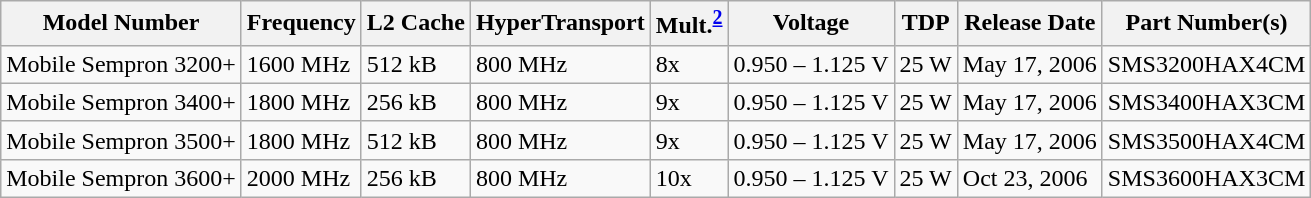<table class="wikitable">
<tr>
<th>Model Number</th>
<th>Frequency</th>
<th>L2 Cache</th>
<th>HyperTransport</th>
<th>Mult.<sup><a href='#'>2</a></sup></th>
<th>Voltage</th>
<th>TDP</th>
<th>Release Date</th>
<th>Part Number(s)</th>
</tr>
<tr>
<td>Mobile Sempron 3200+</td>
<td>1600 MHz</td>
<td>512 kB</td>
<td>800 MHz</td>
<td>8x</td>
<td>0.950 – 1.125 V</td>
<td>25 W</td>
<td>May 17, 2006</td>
<td>SMS3200HAX4CM</td>
</tr>
<tr>
<td>Mobile Sempron 3400+</td>
<td>1800 MHz</td>
<td>256 kB</td>
<td>800 MHz</td>
<td>9x</td>
<td>0.950 – 1.125 V</td>
<td>25 W</td>
<td>May 17, 2006</td>
<td>SMS3400HAX3CM</td>
</tr>
<tr>
<td>Mobile Sempron 3500+</td>
<td>1800 MHz</td>
<td>512 kB</td>
<td>800 MHz</td>
<td>9x</td>
<td>0.950 – 1.125 V</td>
<td>25 W</td>
<td>May 17, 2006</td>
<td>SMS3500HAX4CM</td>
</tr>
<tr>
<td>Mobile Sempron 3600+</td>
<td>2000 MHz</td>
<td>256 kB</td>
<td>800 MHz</td>
<td>10x</td>
<td>0.950 – 1.125 V</td>
<td>25 W</td>
<td>Oct 23, 2006</td>
<td>SMS3600HAX3CM</td>
</tr>
</table>
